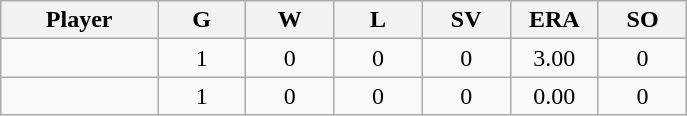<table class="wikitable sortable">
<tr>
<th bgcolor="#DDDDFF" width="16%">Player</th>
<th bgcolor="#DDDDFF" width="9%">G</th>
<th bgcolor="#DDDDFF" width="9%">W</th>
<th bgcolor="#DDDDFF" width="9%">L</th>
<th bgcolor="#DDDDFF" width="9%">SV</th>
<th bgcolor="#DDDDFF" width="9%">ERA</th>
<th bgcolor="#DDDDFF" width="9%">SO</th>
</tr>
<tr align="center">
<td></td>
<td>1</td>
<td>0</td>
<td>0</td>
<td>0</td>
<td>3.00</td>
<td>0</td>
</tr>
<tr align="center">
<td></td>
<td>1</td>
<td>0</td>
<td>0</td>
<td>0</td>
<td>0.00</td>
<td>0</td>
</tr>
</table>
